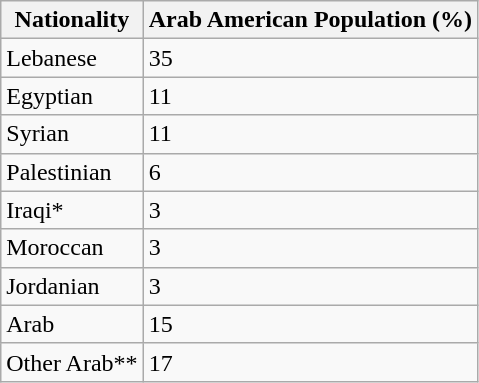<table class="wikitable">
<tr>
<th>Nationality</th>
<th>Arab American Population (%)</th>
</tr>
<tr>
<td>Lebanese</td>
<td>35</td>
</tr>
<tr>
<td>Egyptian</td>
<td>11</td>
</tr>
<tr>
<td>Syrian</td>
<td>11</td>
</tr>
<tr>
<td>Palestinian</td>
<td>6</td>
</tr>
<tr>
<td>Iraqi*</td>
<td>3</td>
</tr>
<tr>
<td>Moroccan</td>
<td>3</td>
</tr>
<tr>
<td>Jordanian</td>
<td>3</td>
</tr>
<tr>
<td>Arab</td>
<td>15</td>
</tr>
<tr>
<td>Other Arab**</td>
<td>17</td>
</tr>
</table>
